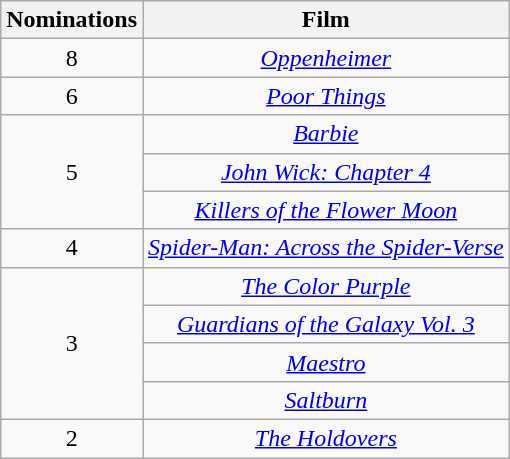<table class="wikitable" rowspan="2" style="text-align:center" background: #f6e39c;>
<tr>
<th scope="col" style="width:55px;">Nominations</th>
<th scope="col" style="text-align:center;">Film</th>
</tr>
<tr>
<td style="text-align:center">8</td>
<td><em><a href='#'>Oppenheimer</a></em></td>
</tr>
<tr>
<td style="text-align:center">6</td>
<td><em><a href='#'>Poor Things</a></em></td>
</tr>
<tr>
<td rowspan="3" style="text-align:center">5</td>
<td><em><a href='#'>Barbie</a></em></td>
</tr>
<tr>
<td><em><a href='#'>John Wick: Chapter 4</a></em></td>
</tr>
<tr>
<td><em><a href='#'>Killers of the Flower Moon</a></em></td>
</tr>
<tr>
<td style="text-align:center">4</td>
<td><em><a href='#'>Spider-Man: Across the Spider-Verse</a></em></td>
</tr>
<tr>
<td rowspan="4" style="text-align:center">3</td>
<td><em><a href='#'>The Color Purple</a></em></td>
</tr>
<tr>
<td><em><a href='#'>Guardians of the Galaxy Vol. 3</a></em></td>
</tr>
<tr>
<td><em><a href='#'>Maestro</a></em></td>
</tr>
<tr>
<td><em><a href='#'>Saltburn</a></em></td>
</tr>
<tr>
<td style="text-align:center">2</td>
<td><em><a href='#'>The Holdovers</a></em></td>
</tr>
</table>
